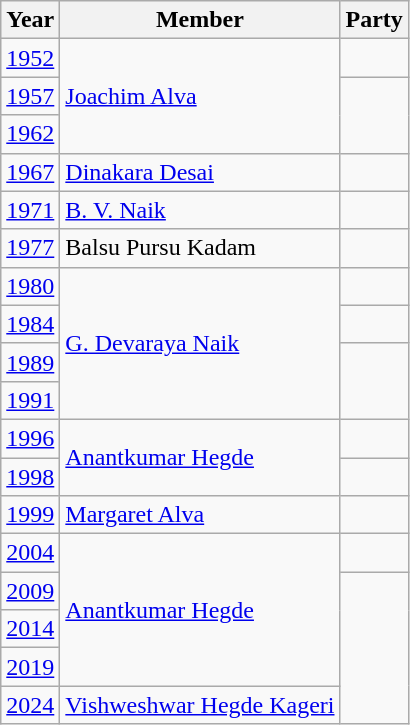<table class="wikitable sortable">
<tr>
<th>Year</th>
<th>Member</th>
<th colspan="2">Party</th>
</tr>
<tr>
<td><a href='#'>1952</a></td>
<td rowspan="3"><a href='#'>Joachim Alva</a></td>
<td></td>
</tr>
<tr>
<td><a href='#'>1957</a></td>
</tr>
<tr>
<td><a href='#'>1962</a></td>
</tr>
<tr>
<td><a href='#'>1967</a></td>
<td><a href='#'>Dinakara Desai</a></td>
<td></td>
</tr>
<tr>
<td><a href='#'>1971</a></td>
<td><a href='#'>B. V. Naik</a></td>
<td></td>
</tr>
<tr>
<td><a href='#'>1977</a></td>
<td>Balsu Pursu Kadam</td>
</tr>
<tr>
<td><a href='#'>1980</a></td>
<td rowspan="4"><a href='#'>G. Devaraya Naik</a></td>
<td></td>
</tr>
<tr>
<td><a href='#'>1984</a></td>
<td></td>
</tr>
<tr>
<td><a href='#'>1989</a></td>
</tr>
<tr>
<td><a href='#'>1991</a></td>
</tr>
<tr>
<td><a href='#'>1996</a></td>
<td rowspan="2"><a href='#'>Anantkumar Hegde</a></td>
<td></td>
</tr>
<tr>
<td><a href='#'>1998</a></td>
</tr>
<tr>
<td><a href='#'>1999</a></td>
<td><a href='#'>Margaret Alva</a></td>
<td></td>
</tr>
<tr>
<td><a href='#'>2004</a></td>
<td rowspan="4"><a href='#'>Anantkumar Hegde</a></td>
<td></td>
</tr>
<tr>
<td><a href='#'>2009</a></td>
</tr>
<tr>
<td><a href='#'>2014</a></td>
</tr>
<tr>
<td><a href='#'>2019</a></td>
</tr>
<tr>
<td><a href='#'>2024</a></td>
<td><a href='#'>Vishweshwar Hegde Kageri</a></td>
</tr>
</table>
